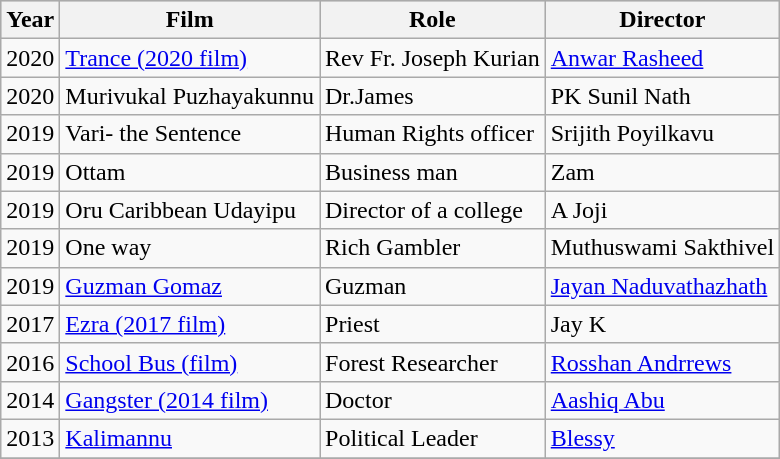<table class="wikitable sortable">
<tr style="background:#ccc; text-align:center;">
<th>Year</th>
<th>Film</th>
<th>Role</th>
<th>Director</th>
</tr>
<tr>
<td>2020</td>
<td><a href='#'>Trance (2020 film)</a></td>
<td>Rev Fr. Joseph Kurian</td>
<td><a href='#'>Anwar Rasheed</a></td>
</tr>
<tr>
<td>2020</td>
<td>Murivukal Puzhayakunnu</td>
<td>Dr.James</td>
<td>PK Sunil Nath</td>
</tr>
<tr>
<td>2019</td>
<td>Vari- the Sentence</td>
<td>Human Rights officer</td>
<td>Srijith Poyilkavu</td>
</tr>
<tr>
<td>2019</td>
<td>Ottam</td>
<td>Business man</td>
<td>Zam</td>
</tr>
<tr>
<td>2019</td>
<td>Oru Caribbean Udayipu</td>
<td>Director of a college</td>
<td>A Joji</td>
</tr>
<tr>
<td>2019</td>
<td>One way</td>
<td>Rich Gambler</td>
<td>Muthuswami Sakthivel</td>
</tr>
<tr>
<td>2019</td>
<td><a href='#'>Guzman Gomaz</a></td>
<td>Guzman</td>
<td><a href='#'>Jayan Naduvathazhath</a></td>
</tr>
<tr>
<td>2017</td>
<td><a href='#'>Ezra (2017 film)</a></td>
<td>Priest</td>
<td>Jay K</td>
</tr>
<tr>
<td>2016</td>
<td><a href='#'>School Bus (film)</a></td>
<td>Forest Researcher</td>
<td><a href='#'>Rosshan Andrrews</a></td>
</tr>
<tr>
<td>2014</td>
<td><a href='#'>Gangster (2014 film)</a></td>
<td>Doctor</td>
<td><a href='#'>Aashiq Abu</a></td>
</tr>
<tr>
<td>2013</td>
<td><a href='#'>Kalimannu</a></td>
<td>Political Leader</td>
<td><a href='#'>Blessy</a></td>
</tr>
<tr>
</tr>
</table>
